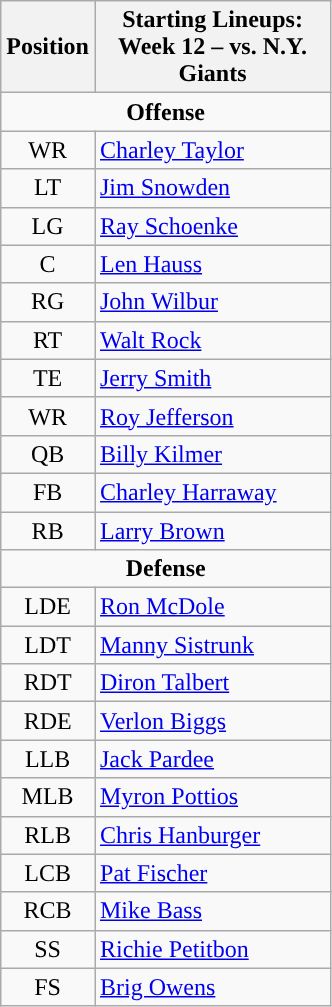<table class="wikitable">
<tr>
<th>Position</th>
<th width="150px" ">Starting Lineups: Week 12 – vs. N.Y. Giants</th>
</tr>
<tr>
<td colspan="2" style="text-align:center;"><strong>Offense</strong></td>
</tr>
<tr>
<td style="text-align:center;">WR</td>
<td><a href='#'>Charley Taylor</a></td>
</tr>
<tr>
<td style="text-align:center;">LT</td>
<td><a href='#'>Jim Snowden</a></td>
</tr>
<tr>
<td style="text-align:center;">LG</td>
<td><a href='#'>Ray Schoenke</a></td>
</tr>
<tr>
<td style="text-align:center;">C</td>
<td><a href='#'>Len Hauss</a></td>
</tr>
<tr>
<td style="text-align:center;">RG</td>
<td><a href='#'>John Wilbur</a></td>
</tr>
<tr>
<td style="text-align:center;">RT</td>
<td><a href='#'>Walt Rock</a></td>
</tr>
<tr>
<td style="text-align:center;">TE</td>
<td><a href='#'>Jerry Smith</a></td>
</tr>
<tr>
<td style="text-align:center;">WR</td>
<td><a href='#'>Roy Jefferson</a></td>
</tr>
<tr>
<td style="text-align:center;">QB</td>
<td><a href='#'>Billy Kilmer</a></td>
</tr>
<tr>
<td style="text-align:center;">FB</td>
<td><a href='#'>Charley Harraway</a></td>
</tr>
<tr>
<td style="text-align:center;">RB</td>
<td><a href='#'>Larry Brown</a></td>
</tr>
<tr>
<td colspan="2" style="text-align:center;"><strong>Defense</strong></td>
</tr>
<tr>
<td style="text-align:center;">LDE</td>
<td><a href='#'>Ron McDole</a></td>
</tr>
<tr>
<td style="text-align:center;">LDT</td>
<td><a href='#'>Manny Sistrunk</a></td>
</tr>
<tr>
<td style="text-align:center;">RDT</td>
<td><a href='#'>Diron Talbert</a></td>
</tr>
<tr>
<td style="text-align:center;">RDE</td>
<td><a href='#'>Verlon Biggs</a></td>
</tr>
<tr>
<td style="text-align:center;">LLB</td>
<td><a href='#'>Jack Pardee</a></td>
</tr>
<tr>
<td style="text-align:center;">MLB</td>
<td><a href='#'>Myron Pottios</a></td>
</tr>
<tr>
<td style="text-align:center;">RLB</td>
<td><a href='#'>Chris Hanburger</a></td>
</tr>
<tr>
<td style="text-align:center;">LCB</td>
<td><a href='#'>Pat Fischer</a></td>
</tr>
<tr>
<td style="text-align:center;">RCB</td>
<td><a href='#'>Mike Bass</a></td>
</tr>
<tr>
<td style="text-align:center;">SS</td>
<td><a href='#'>Richie Petitbon</a></td>
</tr>
<tr>
<td style="text-align:center;">FS</td>
<td><a href='#'>Brig Owens</a></td>
</tr>
</table>
